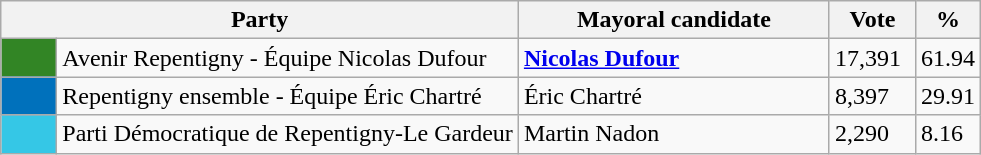<table class="wikitable">
<tr>
<th bgcolor="#DDDDFF" width="230px" colspan="2">Party</th>
<th bgcolor="#DDDDFF" width="200px">Mayoral candidate</th>
<th bgcolor="#DDDDFF" width="50px">Vote</th>
<th bgcolor="#DDDDFF" width="30px">%</th>
</tr>
<tr>
<td bgcolor=#328525 width="30px"> </td>
<td>Avenir Repentigny - Équipe Nicolas Dufour</td>
<td><strong><a href='#'>Nicolas Dufour</a></strong></td>
<td>17,391</td>
<td>61.94</td>
</tr>
<tr>
<td bgcolor=#0071bc width="30px"> </td>
<td>Repentigny ensemble - Équipe Éric Chartré</td>
<td>Éric Chartré</td>
<td>8,397</td>
<td>29.91</td>
</tr>
<tr>
<td bgcolor=#35C7E6 width="30px"> </td>
<td>Parti Démocratique de Repentigny-Le Gardeur</td>
<td>Martin Nadon</td>
<td>2,290</td>
<td>8.16</td>
</tr>
</table>
